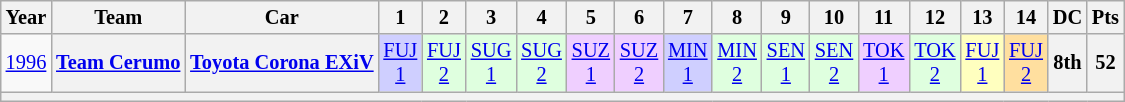<table class="wikitable" style="text-align:center; font-size:85%">
<tr>
<th>Year</th>
<th>Team</th>
<th>Car</th>
<th>1</th>
<th>2</th>
<th>3</th>
<th>4</th>
<th>5</th>
<th>6</th>
<th>7</th>
<th>8</th>
<th>9</th>
<th>10</th>
<th>11</th>
<th>12</th>
<th>13</th>
<th>14</th>
<th>DC</th>
<th>Pts</th>
</tr>
<tr>
<td><a href='#'>1996</a></td>
<th nowrap><a href='#'>Team Cerumo</a></th>
<th nowrap><a href='#'>Toyota Corona EXiV</a></th>
<td style="background:#CFCFFF;"><a href='#'>FUJ<br>1</a><br></td>
<td style="background:#DFFFDF;"><a href='#'>FUJ<br>2</a><br></td>
<td style="background:#DFFFDF;"><a href='#'>SUG<br>1</a><br></td>
<td style="background:#DFFFDF;"><a href='#'>SUG<br>2</a><br></td>
<td style="background:#EFCFFF;"><a href='#'>SUZ<br>1</a><br></td>
<td style="background:#EFCFFF;"><a href='#'>SUZ<br>2</a><br></td>
<td style="background:#CFCFFF;"><a href='#'>MIN<br>1</a><br></td>
<td style="background:#DFFFDF;"><a href='#'>MIN<br>2</a><br></td>
<td style="background:#DFFFDF;"><a href='#'>SEN<br>1</a><br></td>
<td style="background:#DFFFDF;"><a href='#'>SEN<br>2</a><br></td>
<td style="background:#EFCFFF;"><a href='#'>TOK<br>1</a><br></td>
<td style="background:#DFFFDF;"><a href='#'>TOK<br>2</a><br></td>
<td style="background:#FFFFBF;"><a href='#'>FUJ<br>1</a><br></td>
<td style="background:#FFDF9F;"><a href='#'>FUJ<br>2</a><br></td>
<th>8th</th>
<th>52</th>
</tr>
<tr>
<th colspan="19"></th>
</tr>
</table>
